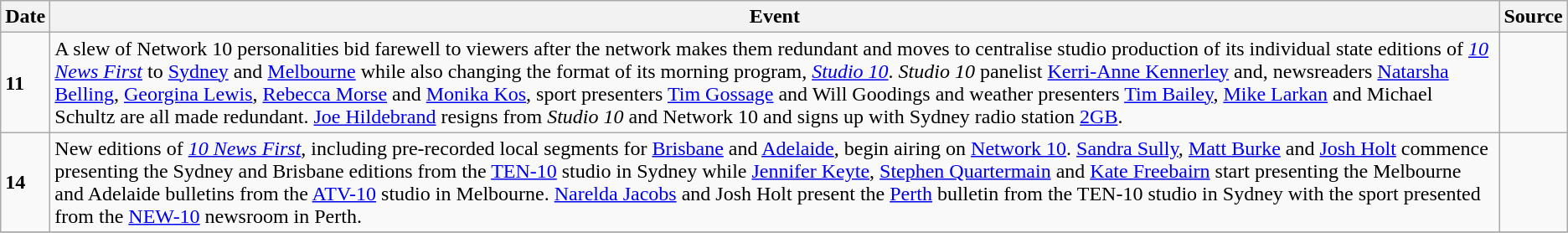<table class="wikitable">
<tr>
<th>Date</th>
<th>Event</th>
<th>Source</th>
</tr>
<tr>
<td><strong>11</strong></td>
<td>A slew of Network 10 personalities bid farewell to viewers after the network makes them redundant and moves to centralise studio production of its individual state editions of <em><a href='#'>10 News First</a></em> to <a href='#'>Sydney</a> and <a href='#'>Melbourne</a> while also changing the format of its morning program, <em><a href='#'>Studio 10</a></em>.  <em>Studio 10</em> panelist <a href='#'>Kerri-Anne Kennerley</a> and, newsreaders <a href='#'>Natarsha Belling</a>, <a href='#'>Georgina Lewis</a>, <a href='#'>Rebecca Morse</a> and <a href='#'>Monika Kos</a>, sport presenters <a href='#'>Tim Gossage</a> and Will Goodings and weather presenters <a href='#'>Tim Bailey</a>, <a href='#'>Mike Larkan</a> and Michael Schultz are all made redundant. <a href='#'>Joe Hildebrand</a> resigns from <em>Studio 10</em> and Network 10 and signs up with Sydney radio station <a href='#'>2GB</a>.</td>
<td></td>
</tr>
<tr>
<td><strong>14</strong></td>
<td>New editions of <em><a href='#'>10 News First</a></em>, including pre-recorded local segments for <a href='#'>Brisbane</a> and <a href='#'>Adelaide</a>, begin airing on <a href='#'>Network 10</a>.  <a href='#'>Sandra Sully</a>, <a href='#'>Matt Burke</a> and <a href='#'>Josh Holt</a> commence presenting the Sydney and Brisbane editions from the <a href='#'>TEN-10</a> studio in Sydney while <a href='#'>Jennifer Keyte</a>, <a href='#'>Stephen Quartermain</a> and <a href='#'>Kate Freebairn</a> start presenting the Melbourne and Adelaide bulletins from the <a href='#'>ATV-10</a> studio in Melbourne.  <a href='#'>Narelda Jacobs</a> and Josh Holt present the <a href='#'>Perth</a> bulletin from the TEN-10 studio in Sydney with the sport presented from the <a href='#'>NEW-10</a> newsroom in Perth.</td>
<td></td>
</tr>
<tr>
</tr>
</table>
